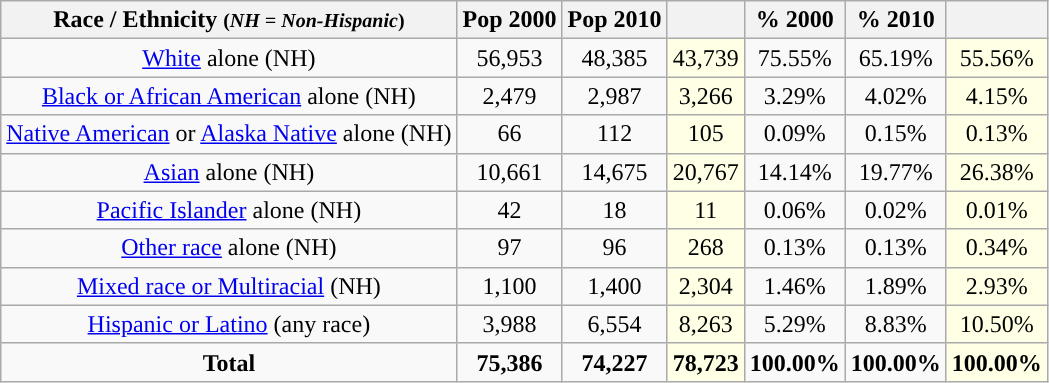<table class="wikitable" style="text-align:center;">
<tr>
<th>Race / Ethnicity <small>(<em>NH = Non-Hispanic</em>)</small></th>
<th>Pop 2000</th>
<th>Pop 2010</th>
<th></th>
<th>% 2000</th>
<th>% 2010</th>
<th></th>
</tr>
<tr>
<td><a href='#'>White</a> alone (NH)</td>
<td>56,953</td>
<td>48,385</td>
<td style='background: #ffffe6;'>43,739</td>
<td>75.55%</td>
<td>65.19%</td>
<td style='background: #ffffe6;'>55.56%</td>
</tr>
<tr>
<td><a href='#'>Black or African American</a> alone (NH)</td>
<td>2,479</td>
<td>2,987</td>
<td style='background: #ffffe6;'>3,266</td>
<td>3.29%</td>
<td>4.02%</td>
<td style='background: #ffffe6;'>4.15%</td>
</tr>
<tr>
<td><a href='#'>Native American</a> or <a href='#'>Alaska Native</a> alone (NH)</td>
<td>66</td>
<td>112</td>
<td style='background: #ffffe6;'>105</td>
<td>0.09%</td>
<td>0.15%</td>
<td style='background: #ffffe6;'>0.13%</td>
</tr>
<tr>
<td><a href='#'>Asian</a> alone (NH)</td>
<td>10,661</td>
<td>14,675</td>
<td style='background: #ffffe6;'>20,767</td>
<td>14.14%</td>
<td>19.77%</td>
<td style='background: #ffffe6;'>26.38%</td>
</tr>
<tr>
<td><a href='#'>Pacific Islander</a> alone (NH)</td>
<td>42</td>
<td>18</td>
<td style='background: #ffffe6;'>11</td>
<td>0.06%</td>
<td>0.02%</td>
<td style='background: #ffffe6;'>0.01%</td>
</tr>
<tr>
<td><a href='#'>Other race</a> alone (NH)</td>
<td>97</td>
<td>96</td>
<td style='background: #ffffe6;'>268</td>
<td>0.13%</td>
<td>0.13%</td>
<td style='background: #ffffe6;'>0.34%</td>
</tr>
<tr>
<td><a href='#'>Mixed race or Multiracial</a> (NH)</td>
<td>1,100</td>
<td>1,400</td>
<td style='background: #ffffe6;'>2,304</td>
<td>1.46%</td>
<td>1.89%</td>
<td style='background: #ffffe6;'>2.93%</td>
</tr>
<tr>
<td><a href='#'>Hispanic or Latino</a> (any race)</td>
<td>3,988</td>
<td>6,554</td>
<td style='background: #ffffe6;'>8,263</td>
<td>5.29%</td>
<td>8.83%</td>
<td style='background: #ffffe6;'>10.50%</td>
</tr>
<tr>
<td><strong>Total</strong></td>
<td><strong>75,386</strong></td>
<td><strong>74,227</strong></td>
<td style='background: #ffffe6;'><strong>78,723</strong></td>
<td><strong>100.00%</strong></td>
<td><strong>100.00%</strong></td>
<td style='background: #ffffe6;'><strong>100.00%</strong></td>
</tr>
</table>
